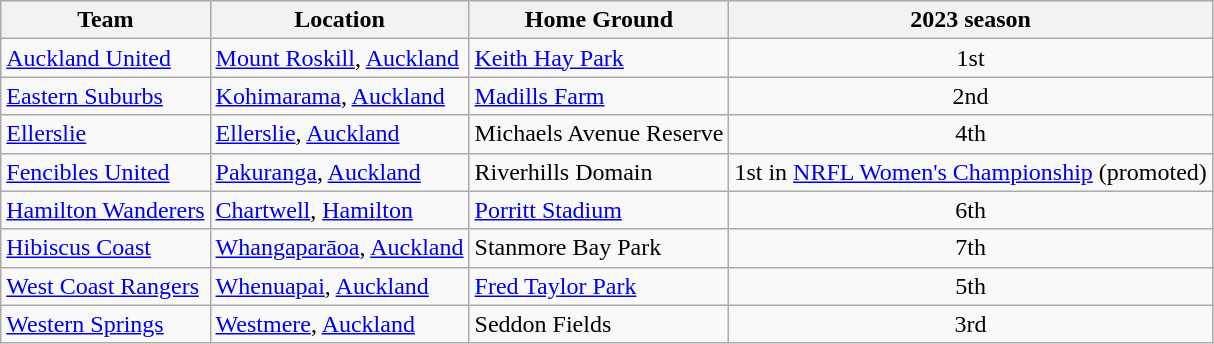<table class="wikitable sortable">
<tr>
<th>Team</th>
<th>Location</th>
<th>Home Ground</th>
<th>2023 season</th>
</tr>
<tr>
<td><a href='#'>Auckland United</a></td>
<td><a href='#'>Mount Roskill</a>, <a href='#'>Auckland</a></td>
<td><a href='#'>Keith Hay Park</a></td>
<td align="center">1st</td>
</tr>
<tr>
<td><a href='#'>Eastern Suburbs</a></td>
<td><a href='#'>Kohimarama</a>, <a href='#'>Auckland</a></td>
<td><a href='#'>Madills Farm</a></td>
<td align="center">2nd</td>
</tr>
<tr>
<td><a href='#'>Ellerslie</a></td>
<td><a href='#'>Ellerslie</a>, <a href='#'>Auckland</a></td>
<td>Michaels Avenue Reserve</td>
<td align="center">4th</td>
</tr>
<tr>
<td><a href='#'>Fencibles United</a></td>
<td><a href='#'>Pakuranga</a>, <a href='#'>Auckland</a></td>
<td>Riverhills Domain</td>
<td align="center">1st in <a href='#'>NRFL Women's Championship</a> (promoted)</td>
</tr>
<tr>
<td><a href='#'>Hamilton Wanderers</a></td>
<td><a href='#'>Chartwell</a>, <a href='#'>Hamilton</a></td>
<td><a href='#'>Porritt Stadium</a></td>
<td align="center">6th</td>
</tr>
<tr>
<td><a href='#'>Hibiscus Coast</a></td>
<td><a href='#'>Whangaparāoa</a>, <a href='#'>Auckland</a></td>
<td>Stanmore Bay Park</td>
<td align="center">7th</td>
</tr>
<tr>
<td><a href='#'>West Coast Rangers</a></td>
<td><a href='#'>Whenuapai</a>, <a href='#'>Auckland</a></td>
<td><a href='#'>Fred Taylor Park</a></td>
<td align="center">5th</td>
</tr>
<tr>
<td><a href='#'>Western Springs</a></td>
<td><a href='#'>Westmere</a>, <a href='#'>Auckland</a></td>
<td>Seddon Fields</td>
<td align="center">3rd</td>
</tr>
</table>
